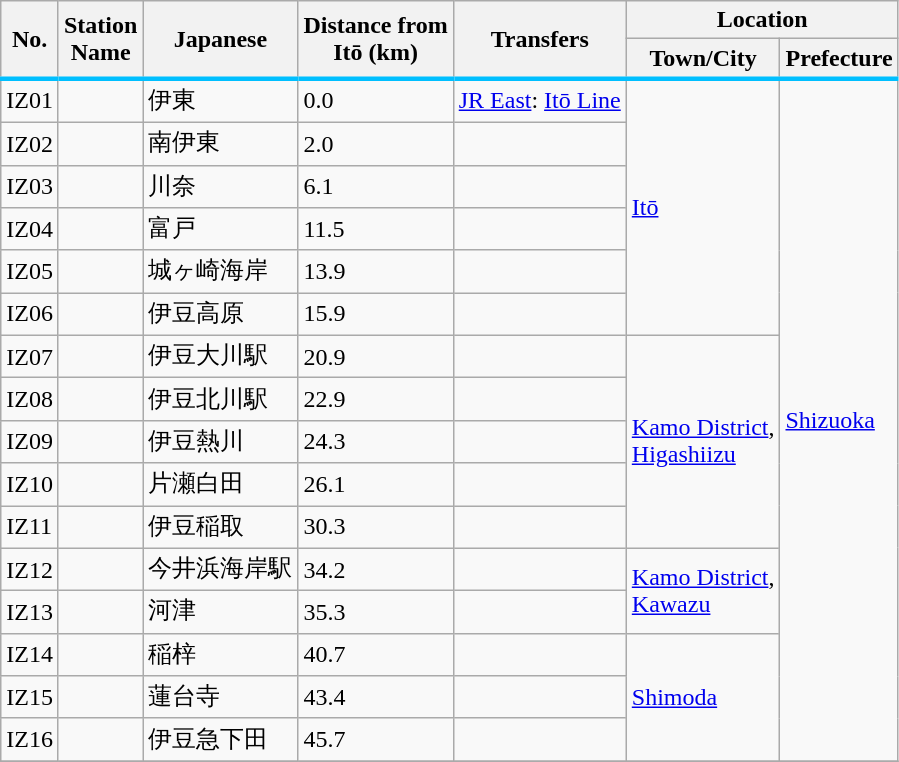<table class="wikitable">
<tr>
<th rowspan=2 style="border-bottom:solid 3px deepskyblue">No.</th>
<th rowspan=2 style="border-bottom:solid 3px deepskyblue">Station<br>Name</th>
<th rowspan=2 style="border-bottom:solid 3px deepskyblue">Japanese</th>
<th rowspan=2 style="border-bottom:solid 3px deepskyblue">Distance from<br>Itō (km)</th>
<th rowspan=2 style="border-bottom:solid 3px deepskyblue">Transfers</th>
<th colspan=2>Location</th>
</tr>
<tr>
<th style="border-bottom:solid 3px deepskyblue">Town/City</th>
<th style="border-bottom:solid 3px deepskyblue">Prefecture</th>
</tr>
<tr>
<td>IZ01</td>
<td></td>
<td>伊東</td>
<td>0.0</td>
<td><a href='#'>JR East</a>: <a href='#'>Itō Line</a></td>
<td rowspan=6><a href='#'>Itō</a></td>
<td rowspan=16><a href='#'>Shizuoka</a></td>
</tr>
<tr>
<td>IZ02</td>
<td></td>
<td>南伊東</td>
<td>2.0</td>
<td></td>
</tr>
<tr>
<td>IZ03</td>
<td></td>
<td>川奈</td>
<td>6.1</td>
<td></td>
</tr>
<tr>
<td>IZ04</td>
<td></td>
<td>富戸</td>
<td>11.5</td>
<td></td>
</tr>
<tr>
<td>IZ05</td>
<td></td>
<td>城ヶ崎海岸</td>
<td>13.9</td>
<td></td>
</tr>
<tr>
<td>IZ06</td>
<td></td>
<td>伊豆高原</td>
<td>15.9</td>
<td></td>
</tr>
<tr>
<td>IZ07</td>
<td></td>
<td>伊豆大川駅</td>
<td>20.9</td>
<td></td>
<td rowspan=5><a href='#'>Kamo District</a>,<br><a href='#'>Higashiizu</a></td>
</tr>
<tr>
<td>IZ08</td>
<td></td>
<td>伊豆北川駅</td>
<td>22.9</td>
<td></td>
</tr>
<tr>
<td>IZ09</td>
<td></td>
<td>伊豆熱川</td>
<td>24.3</td>
<td></td>
</tr>
<tr>
<td>IZ10</td>
<td></td>
<td>片瀬白田</td>
<td>26.1</td>
<td></td>
</tr>
<tr>
<td>IZ11</td>
<td></td>
<td>伊豆稲取</td>
<td>30.3</td>
<td></td>
</tr>
<tr>
<td>IZ12</td>
<td></td>
<td>今井浜海岸駅</td>
<td>34.2</td>
<td></td>
<td rowspan=2><a href='#'>Kamo District</a>,<br><a href='#'>Kawazu</a></td>
</tr>
<tr>
<td>IZ13</td>
<td></td>
<td>河津</td>
<td>35.3</td>
<td></td>
</tr>
<tr>
<td>IZ14</td>
<td></td>
<td>稲梓</td>
<td>40.7</td>
<td></td>
<td rowspan=3><a href='#'>Shimoda</a></td>
</tr>
<tr>
<td>IZ15</td>
<td></td>
<td>蓮台寺</td>
<td>43.4</td>
<td></td>
</tr>
<tr>
<td>IZ16</td>
<td></td>
<td>伊豆急下田</td>
<td>45.7</td>
<td></td>
</tr>
<tr>
</tr>
</table>
